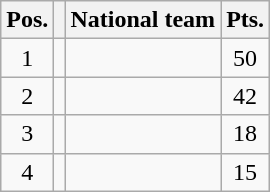<table class=wikitable>
<tr>
<th>Pos.</th>
<th></th>
<th>National team</th>
<th>Pts.</th>
</tr>
<tr align=center>
<td>1</td>
<td></td>
<td align=left></td>
<td>50</td>
</tr>
<tr align=center>
<td>2</td>
<td></td>
<td align=left></td>
<td>42</td>
</tr>
<tr align=center>
<td>3</td>
<td></td>
<td align=left></td>
<td>18</td>
</tr>
<tr align=center>
<td>4</td>
<td></td>
<td align=left></td>
<td>15</td>
</tr>
</table>
